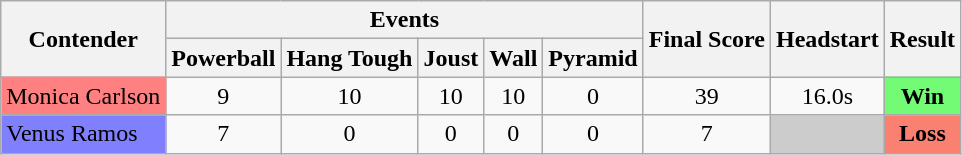<table class="wikitable" style="text-align:center;">
<tr>
<th rowspan=2>Contender</th>
<th colspan=5>Events</th>
<th rowspan=2>Final Score</th>
<th rowspan=2>Headstart</th>
<th rowspan=2>Result</th>
</tr>
<tr>
<th>Powerball</th>
<th>Hang Tough</th>
<th>Joust</th>
<th>Wall</th>
<th>Pyramid</th>
</tr>
<tr>
<td bgcolor=#ff8080 style="text-align:left;">Monica Carlson</td>
<td>9</td>
<td>10</td>
<td>10</td>
<td>10</td>
<td>0</td>
<td>39</td>
<td>16.0s</td>
<td style="text-align:center; background:#73fb76;"><strong>Win</strong></td>
</tr>
<tr>
<td bgcolor=#8080ff style="text-align:left;">Venus Ramos</td>
<td>7</td>
<td>0</td>
<td>0</td>
<td>0</td>
<td>0</td>
<td>7</td>
<td style="background:#ccc"></td>
<td style="text-align:center; background:salmon;"><strong>Loss</strong></td>
</tr>
</table>
